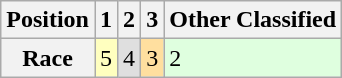<table class="wikitable" style="font-size: 85% style="text-align:center">
<tr>
<th>Position</th>
<th>1</th>
<th>2</th>
<th>3</th>
<th>Other Classified</th>
</tr>
<tr>
<th>Race</th>
<td style="background:#ffffbf;">5</td>
<td style="background:#dfdfdf;">4</td>
<td style="background:#ffdf9f;">3</td>
<td style="background:#dfffdf;">2</td>
</tr>
</table>
